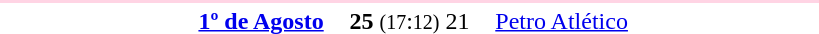<table style="text-align:center" width=550>
<tr>
<th width=30%></th>
<th width=15%></th>
<th width=30%></th>
</tr>
<tr align="left" bgcolor=#ffd4e4>
<td colspan=4></td>
</tr>
<tr>
<td align="right"><strong><a href='#'>1º de Agosto</a></strong> </td>
<td><strong>25</strong> <small>(17</small>:<small>12)</small> 21</td>
<td align=left> <a href='#'>Petro Atlético</a></td>
</tr>
</table>
